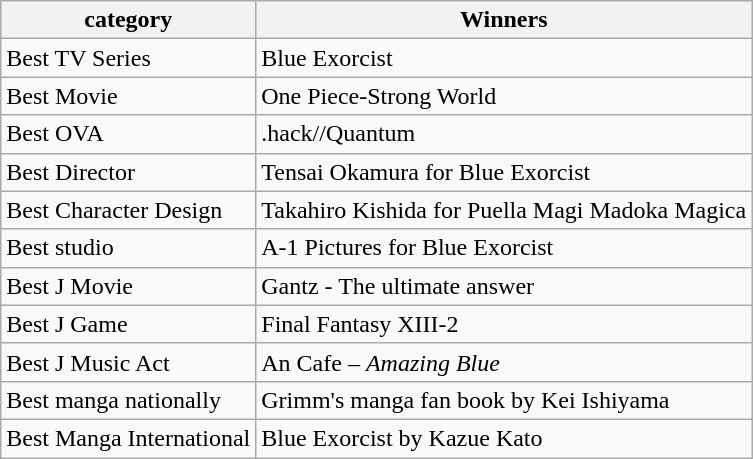<table class="wikitable">
<tr>
<th>category</th>
<th>Winners  </th>
</tr>
<tr>
<td>Best TV Series</td>
<td>Blue Exorcist</td>
</tr>
<tr>
<td>Best Movie</td>
<td>One Piece-Strong World</td>
</tr>
<tr>
<td>Best OVA</td>
<td>.hack//Quantum</td>
</tr>
<tr>
<td>Best Director</td>
<td>Tensai Okamura for Blue Exorcist</td>
</tr>
<tr>
<td>Best Character Design</td>
<td>Takahiro Kishida for Puella Magi Madoka Magica</td>
</tr>
<tr>
<td>Best studio</td>
<td>A-1 Pictures for Blue Exorcist</td>
</tr>
<tr>
<td>Best J Movie</td>
<td>Gantz - The ultimate answer</td>
</tr>
<tr>
<td>Best J Game</td>
<td>Final Fantasy XIII-2</td>
</tr>
<tr>
<td>Best J Music Act</td>
<td>An Cafe – <em>Amazing Blue</em></td>
</tr>
<tr>
<td>Best manga nationally</td>
<td>Grimm's manga fan book by Kei Ishiyama</td>
</tr>
<tr>
<td>Best Manga International</td>
<td>Blue Exorcist by Kazue Kato</td>
</tr>
</table>
